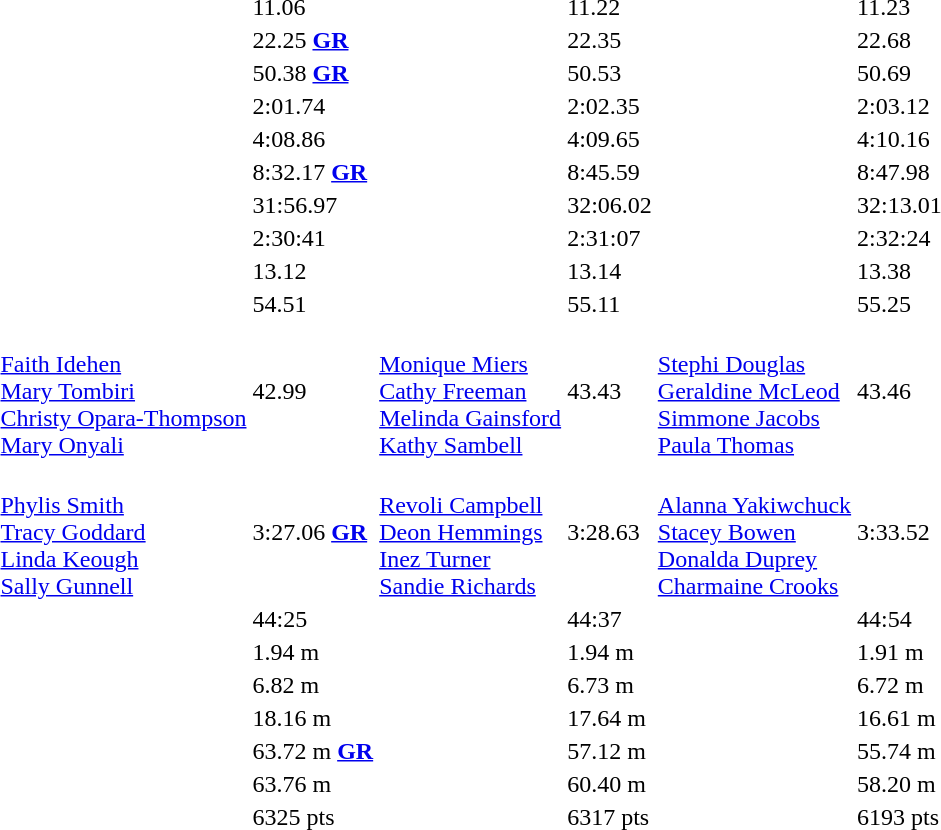<table>
<tr>
<td></td>
<td></td>
<td>11.06</td>
<td></td>
<td>11.22</td>
<td></td>
<td>11.23</td>
</tr>
<tr>
<td></td>
<td></td>
<td>22.25 <strong><a href='#'>GR</a></strong></td>
<td></td>
<td>22.35</td>
<td></td>
<td>22.68</td>
</tr>
<tr>
<td></td>
<td></td>
<td>50.38 <strong><a href='#'>GR</a></strong></td>
<td></td>
<td>50.53</td>
<td></td>
<td>50.69</td>
</tr>
<tr>
<td></td>
<td></td>
<td>2:01.74</td>
<td></td>
<td>2:02.35</td>
<td></td>
<td>2:03.12</td>
</tr>
<tr>
<td></td>
<td></td>
<td>4:08.86</td>
<td></td>
<td>4:09.65</td>
<td></td>
<td>4:10.16</td>
</tr>
<tr>
<td></td>
<td></td>
<td>8:32.17 <strong><a href='#'>GR</a></strong></td>
<td></td>
<td>8:45.59</td>
<td></td>
<td>8:47.98</td>
</tr>
<tr>
<td></td>
<td></td>
<td>31:56.97</td>
<td></td>
<td>32:06.02</td>
<td></td>
<td>32:13.01</td>
</tr>
<tr>
<td></td>
<td></td>
<td>2:30:41</td>
<td></td>
<td>2:31:07</td>
<td></td>
<td>2:32:24</td>
</tr>
<tr>
<td></td>
<td></td>
<td>13.12</td>
<td></td>
<td>13.14</td>
<td></td>
<td>13.38</td>
</tr>
<tr>
<td></td>
<td></td>
<td>54.51</td>
<td></td>
<td>55.11</td>
<td></td>
<td>55.25</td>
</tr>
<tr>
<td></td>
<td><br><a href='#'>Faith Idehen</a><br><a href='#'>Mary Tombiri</a><br><a href='#'>Christy Opara-Thompson</a><br><a href='#'>Mary Onyali</a></td>
<td>42.99</td>
<td><br><a href='#'>Monique Miers</a><br><a href='#'>Cathy Freeman</a><br><a href='#'>Melinda Gainsford</a><br><a href='#'>Kathy Sambell</a></td>
<td>43.43</td>
<td><br><a href='#'>Stephi Douglas</a><br><a href='#'>Geraldine McLeod</a><br><a href='#'>Simmone Jacobs</a><br><a href='#'>Paula Thomas</a></td>
<td>43.46</td>
</tr>
<tr>
<td></td>
<td><br><a href='#'>Phylis Smith</a><br><a href='#'>Tracy Goddard</a><br><a href='#'>Linda Keough</a><br><a href='#'>Sally Gunnell</a></td>
<td>3:27.06 <strong><a href='#'>GR</a></strong></td>
<td><br><a href='#'>Revoli Campbell</a><br><a href='#'>Deon Hemmings</a><br><a href='#'>Inez Turner</a><br><a href='#'>Sandie Richards</a></td>
<td>3:28.63</td>
<td><br><a href='#'>Alanna Yakiwchuck</a><br><a href='#'>Stacey Bowen</a><br><a href='#'>Donalda Duprey</a><br><a href='#'>Charmaine Crooks</a></td>
<td>3:33.52</td>
</tr>
<tr>
<td></td>
<td></td>
<td>44:25</td>
<td></td>
<td>44:37</td>
<td></td>
<td>44:54</td>
</tr>
<tr>
<td></td>
<td></td>
<td>1.94 m</td>
<td></td>
<td>1.94 m</td>
<td></td>
<td>1.91 m</td>
</tr>
<tr>
<td></td>
<td></td>
<td>6.82 m</td>
<td></td>
<td>6.73 m</td>
<td></td>
<td>6.72 m</td>
</tr>
<tr>
<td></td>
<td></td>
<td>18.16 m</td>
<td></td>
<td>17.64 m</td>
<td></td>
<td>16.61 m</td>
</tr>
<tr>
<td></td>
<td></td>
<td>63.72 m <strong><a href='#'>GR</a></strong></td>
<td></td>
<td>57.12 m</td>
<td></td>
<td>55.74 m</td>
</tr>
<tr>
<td></td>
<td></td>
<td>63.76 m</td>
<td></td>
<td>60.40 m</td>
<td></td>
<td>58.20 m</td>
</tr>
<tr>
<td></td>
<td></td>
<td>6325 pts</td>
<td></td>
<td>6317 pts</td>
<td></td>
<td>6193 pts</td>
</tr>
</table>
